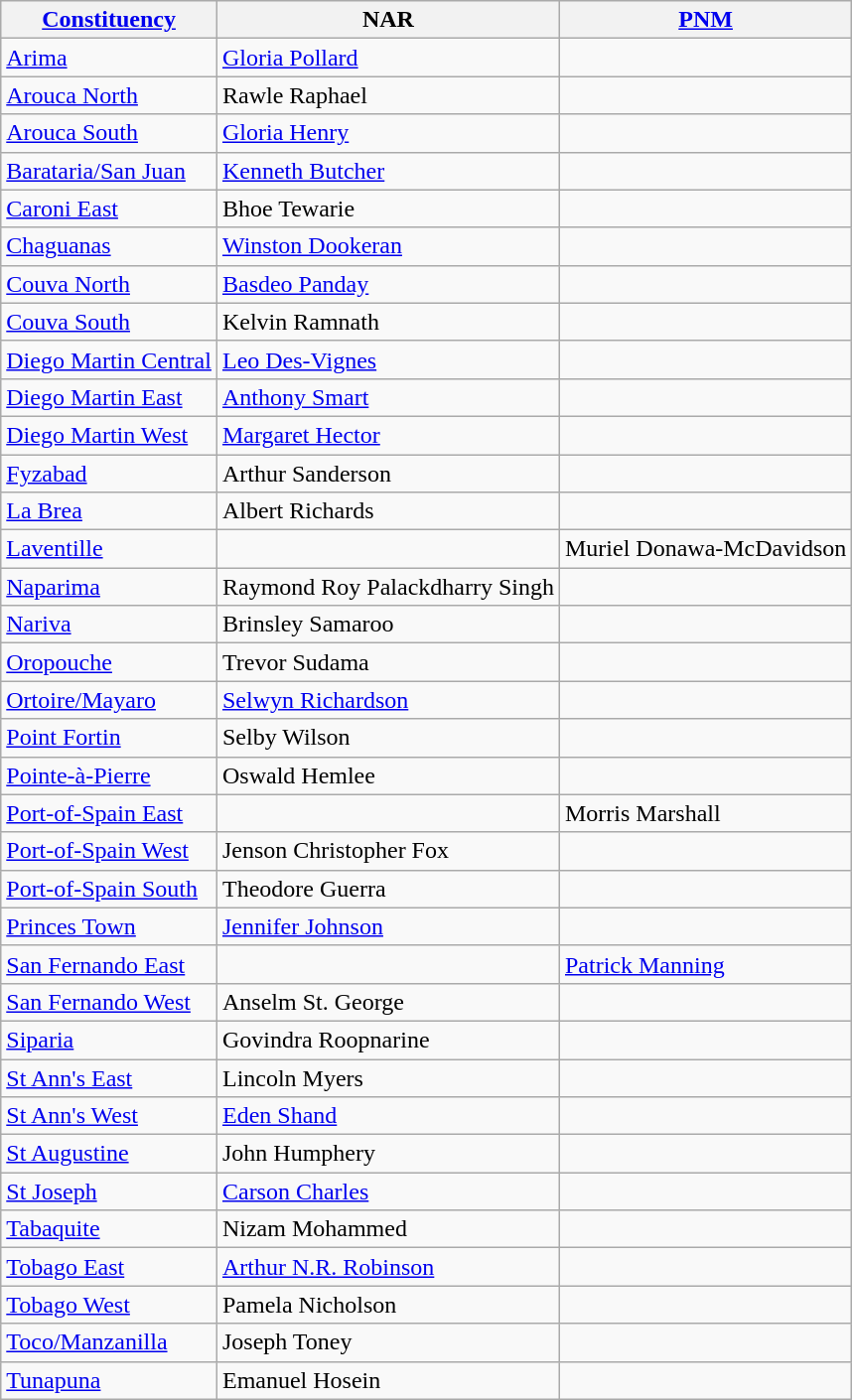<table class="wikitable sortable">
<tr>
<th><a href='#'>Constituency</a></th>
<th>NAR</th>
<th><a href='#'>PNM</a></th>
</tr>
<tr>
<td><a href='#'>Arima</a></td>
<td><a href='#'>Gloria Pollard</a></td>
<td></td>
</tr>
<tr>
<td><a href='#'>Arouca North</a></td>
<td>Rawle Raphael</td>
<td></td>
</tr>
<tr>
<td><a href='#'>Arouca South</a></td>
<td><a href='#'>Gloria Henry</a></td>
<td></td>
</tr>
<tr>
<td><a href='#'>Barataria/San Juan</a></td>
<td><a href='#'>Kenneth Butcher</a></td>
<td></td>
</tr>
<tr>
<td><a href='#'>Caroni East</a></td>
<td>Bhoe Tewarie</td>
<td></td>
</tr>
<tr>
<td><a href='#'>Chaguanas</a></td>
<td><a href='#'>Winston Dookeran</a></td>
<td></td>
</tr>
<tr>
<td><a href='#'>Couva North</a></td>
<td><a href='#'>Basdeo Panday</a></td>
<td></td>
</tr>
<tr>
<td><a href='#'>Couva South</a></td>
<td>Kelvin Ramnath</td>
<td></td>
</tr>
<tr>
<td><a href='#'>Diego Martin Central</a></td>
<td><a href='#'>Leo Des-Vignes</a></td>
<td></td>
</tr>
<tr>
<td><a href='#'>Diego Martin East</a></td>
<td><a href='#'>Anthony Smart</a></td>
<td></td>
</tr>
<tr>
<td><a href='#'>Diego Martin West</a></td>
<td><a href='#'>Margaret Hector</a></td>
<td></td>
</tr>
<tr>
<td><a href='#'>Fyzabad</a></td>
<td>Arthur Sanderson</td>
<td></td>
</tr>
<tr>
<td><a href='#'>La Brea</a></td>
<td>Albert Richards</td>
<td></td>
</tr>
<tr>
<td><a href='#'>Laventille</a></td>
<td></td>
<td>Muriel Donawa-McDavidson</td>
</tr>
<tr>
<td><a href='#'>Naparima</a></td>
<td>Raymond Roy Palackdharry Singh</td>
<td></td>
</tr>
<tr>
<td><a href='#'>Nariva</a></td>
<td>Brinsley Samaroo</td>
<td></td>
</tr>
<tr>
<td><a href='#'>Oropouche</a></td>
<td>Trevor Sudama</td>
<td></td>
</tr>
<tr>
<td><a href='#'>Ortoire/Mayaro</a></td>
<td><a href='#'>Selwyn Richardson</a></td>
<td></td>
</tr>
<tr>
<td><a href='#'>Point Fortin</a></td>
<td>Selby Wilson</td>
<td></td>
</tr>
<tr>
<td><a href='#'>Pointe-à-Pierre</a></td>
<td>Oswald Hemlee</td>
<td></td>
</tr>
<tr>
<td><a href='#'>Port-of-Spain East</a></td>
<td></td>
<td>Morris Marshall</td>
</tr>
<tr>
<td><a href='#'>Port-of-Spain West</a></td>
<td>Jenson Christopher Fox</td>
<td></td>
</tr>
<tr>
<td><a href='#'>Port-of-Spain South</a></td>
<td>Theodore Guerra</td>
<td></td>
</tr>
<tr>
<td><a href='#'>Princes Town</a></td>
<td><a href='#'>Jennifer Johnson</a></td>
<td></td>
</tr>
<tr>
<td><a href='#'>San Fernando East</a></td>
<td></td>
<td><a href='#'>Patrick Manning</a></td>
</tr>
<tr>
<td><a href='#'>San Fernando West</a></td>
<td>Anselm St. George</td>
<td></td>
</tr>
<tr>
<td><a href='#'>Siparia</a></td>
<td>Govindra Roopnarine</td>
<td></td>
</tr>
<tr>
<td><a href='#'>St Ann's East</a></td>
<td>Lincoln Myers</td>
<td></td>
</tr>
<tr>
<td><a href='#'>St Ann's West</a></td>
<td><a href='#'>Eden Shand</a></td>
<td></td>
</tr>
<tr>
<td><a href='#'>St Augustine</a></td>
<td>John Humphery</td>
<td></td>
</tr>
<tr>
<td><a href='#'>St Joseph</a></td>
<td><a href='#'>Carson Charles</a></td>
<td></td>
</tr>
<tr>
<td><a href='#'>Tabaquite</a></td>
<td>Nizam Mohammed</td>
<td></td>
</tr>
<tr>
<td><a href='#'>Tobago East</a></td>
<td><a href='#'>Arthur N.R. Robinson</a></td>
<td></td>
</tr>
<tr>
<td><a href='#'>Tobago West</a></td>
<td>Pamela Nicholson</td>
<td></td>
</tr>
<tr>
<td><a href='#'>Toco/Manzanilla</a></td>
<td>Joseph Toney</td>
<td></td>
</tr>
<tr>
<td><a href='#'>Tunapuna</a></td>
<td>Emanuel Hosein</td>
<td></td>
</tr>
</table>
